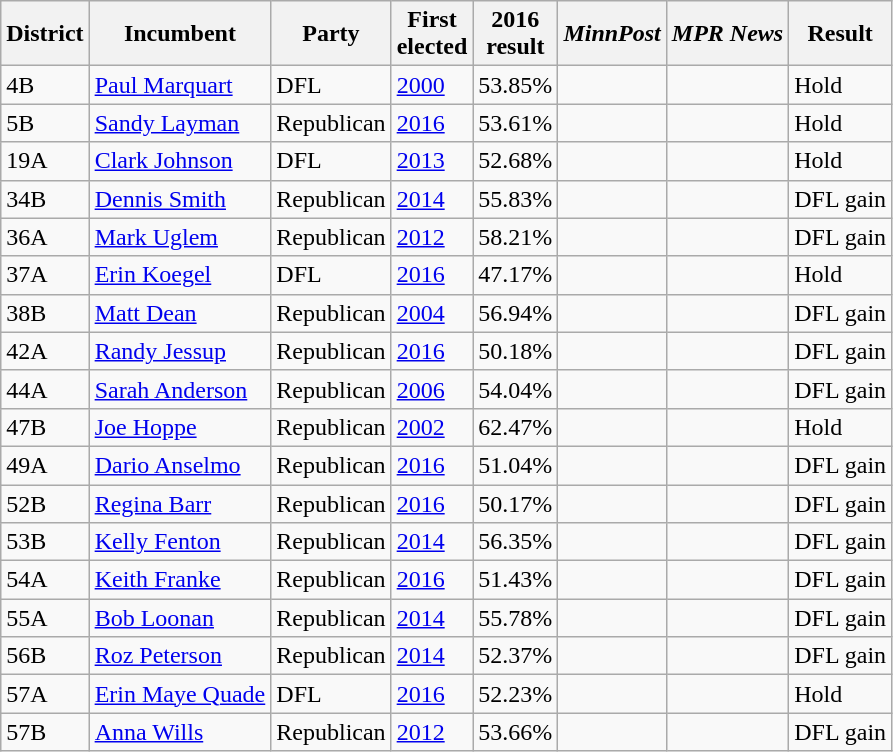<table class="wikitable sortable">
<tr>
<th>District</th>
<th>Incumbent</th>
<th>Party</th>
<th>First<br>elected</th>
<th>2016<br>result</th>
<th><em>MinnPost</em><br></th>
<th><em>MPR News</em><br></th>
<th>Result</th>
</tr>
<tr>
<td data-sort-value="8">4B</td>
<td data-sort-value="Marquart, Paul"><a href='#'>Paul Marquart</a></td>
<td>DFL</td>
<td><a href='#'>2000</a></td>
<td align="right" >53.85%</td>
<td></td>
<td></td>
<td>Hold</td>
</tr>
<tr>
<td data-sort-value="10">5B</td>
<td data-sort-value="Layman, Sandy"><a href='#'>Sandy Layman</a></td>
<td>Republican</td>
<td><a href='#'>2016</a></td>
<td align="right" >53.61%</td>
<td></td>
<td></td>
<td>Hold</td>
</tr>
<tr>
<td data-sort-value="37">19A</td>
<td data-sort-value="Johnson, Clark"><a href='#'>Clark Johnson</a></td>
<td>DFL</td>
<td><a href='#'>2013</a></td>
<td align="right" >52.68%</td>
<td></td>
<td></td>
<td>Hold</td>
</tr>
<tr>
<td data-sort-value="68">34B</td>
<td data-sort-value="Smith, Dennis"><a href='#'>Dennis Smith</a></td>
<td>Republican</td>
<td><a href='#'>2014</a></td>
<td align="right" >55.83%</td>
<td></td>
<td></td>
<td>DFL gain</td>
</tr>
<tr>
<td data-sort-value="71">36A</td>
<td data-sort-value="Uglem, Mark"><a href='#'>Mark Uglem</a></td>
<td>Republican</td>
<td><a href='#'>2012</a></td>
<td align="right" >58.21%</td>
<td></td>
<td></td>
<td>DFL gain</td>
</tr>
<tr>
<td data-sort-value="73">37A</td>
<td data-sort-value="Koegel, Erin"><a href='#'>Erin Koegel</a></td>
<td>DFL</td>
<td><a href='#'>2016</a></td>
<td align="right" >47.17%</td>
<td></td>
<td></td>
<td>Hold</td>
</tr>
<tr>
<td data-sort-value="76">38B</td>
<td data-sort-value="Dean, Matt"><a href='#'>Matt Dean</a></td>
<td>Republican</td>
<td><a href='#'>2004</a></td>
<td align="right" >56.94%</td>
<td></td>
<td></td>
<td>DFL gain</td>
</tr>
<tr>
<td data-sort-value="83">42A</td>
<td data-sort-value="Jessup, Randy"><a href='#'>Randy Jessup</a></td>
<td>Republican</td>
<td><a href='#'>2016</a></td>
<td align="right" >50.18%</td>
<td></td>
<td></td>
<td>DFL gain</td>
</tr>
<tr>
<td data-sort-value="87">44A</td>
<td data-sort-value="Anderson, Sarah"><a href='#'>Sarah Anderson</a></td>
<td>Republican</td>
<td><a href='#'>2006</a></td>
<td align="right" >54.04%</td>
<td></td>
<td></td>
<td>DFL gain</td>
</tr>
<tr>
<td data-sort-value="94">47B</td>
<td data-sort-value="Hoppe, Joe"><a href='#'>Joe Hoppe</a></td>
<td>Republican</td>
<td><a href='#'>2002</a></td>
<td align="right" >62.47%</td>
<td></td>
<td></td>
<td>Hold</td>
</tr>
<tr>
<td data-sort-value="97">49A</td>
<td data-sort-value="Anselmo, Dario"><a href='#'>Dario Anselmo</a></td>
<td>Republican</td>
<td><a href='#'>2016</a></td>
<td align="right" >51.04%</td>
<td></td>
<td></td>
<td>DFL gain</td>
</tr>
<tr>
<td data-sort-value="104">52B</td>
<td data-sort-value="Barr, Regina"><a href='#'>Regina Barr</a></td>
<td>Republican</td>
<td><a href='#'>2016</a></td>
<td align="right" >50.17%</td>
<td></td>
<td></td>
<td>DFL gain</td>
</tr>
<tr>
<td data-sort-value="106">53B</td>
<td data-sort-value="Fenton, Kelly"><a href='#'>Kelly Fenton</a></td>
<td>Republican</td>
<td><a href='#'>2014</a></td>
<td align="right" >56.35%</td>
<td></td>
<td></td>
<td>DFL gain</td>
</tr>
<tr>
<td data-sort-value="107">54A</td>
<td data-sort-value="Franke, Keith"><a href='#'>Keith Franke</a></td>
<td>Republican</td>
<td><a href='#'>2016</a></td>
<td align="right" >51.43%</td>
<td></td>
<td></td>
<td>DFL gain</td>
</tr>
<tr>
<td data-sort-value="109">55A</td>
<td data-sort-value="Loonan, Bob"><a href='#'>Bob Loonan</a></td>
<td>Republican</td>
<td><a href='#'>2014</a></td>
<td align="right" >55.78%</td>
<td></td>
<td></td>
<td>DFL gain</td>
</tr>
<tr>
<td data-sort-value="112">56B</td>
<td data-sort-value="Peterson, Roz"><a href='#'>Roz Peterson</a></td>
<td>Republican</td>
<td><a href='#'>2014</a></td>
<td align="right" >52.37%</td>
<td></td>
<td></td>
<td>DFL gain</td>
</tr>
<tr>
<td data-sort-value="113">57A</td>
<td data-sort-value="Maye Quade, Erin"><a href='#'>Erin Maye Quade</a></td>
<td>DFL</td>
<td><a href='#'>2016</a></td>
<td align="right" >52.23%</td>
<td></td>
<td></td>
<td>Hold</td>
</tr>
<tr>
<td data-sort-value="114">57B</td>
<td data-sort-value="Wills, Anna"><a href='#'>Anna Wills</a></td>
<td>Republican</td>
<td><a href='#'>2012</a></td>
<td align="right" >53.66%</td>
<td></td>
<td></td>
<td>DFL gain</td>
</tr>
</table>
